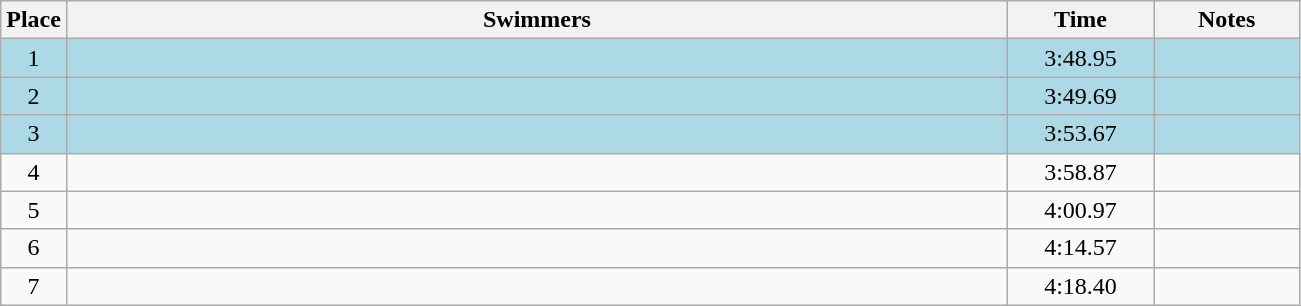<table class=wikitable style="text-align:center">
<tr>
<th>Place</th>
<th width=620>Swimmers</th>
<th width=90>Time</th>
<th width=90>Notes</th>
</tr>
<tr bgcolor=lightblue>
<td>1</td>
<td align=left></td>
<td>3:48.95</td>
<td></td>
</tr>
<tr bgcolor=lightblue>
<td>2</td>
<td align=left></td>
<td>3:49.69</td>
<td></td>
</tr>
<tr bgcolor=lightblue>
<td>3</td>
<td align=left></td>
<td>3:53.67</td>
<td></td>
</tr>
<tr>
<td>4</td>
<td align=left></td>
<td>3:58.87</td>
<td></td>
</tr>
<tr>
<td>5</td>
<td align=left></td>
<td>4:00.97</td>
<td></td>
</tr>
<tr>
<td>6</td>
<td align=left></td>
<td>4:14.57</td>
<td></td>
</tr>
<tr>
<td>7</td>
<td align=left></td>
<td>4:18.40</td>
<td></td>
</tr>
</table>
